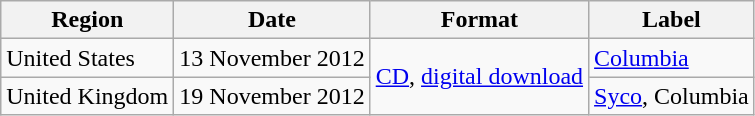<table class="wikitable plainrowheaders">
<tr>
<th scope="col">Region</th>
<th scope="col">Date</th>
<th scope="col">Format</th>
<th scope="col">Label</th>
</tr>
<tr>
<td>United States</td>
<td>13 November 2012</td>
<td rowspan="2"><a href='#'>CD</a>, <a href='#'>digital download</a></td>
<td><a href='#'>Columbia</a></td>
</tr>
<tr>
<td>United Kingdom</td>
<td>19 November 2012</td>
<td><a href='#'>Syco</a>, Columbia</td>
</tr>
</table>
